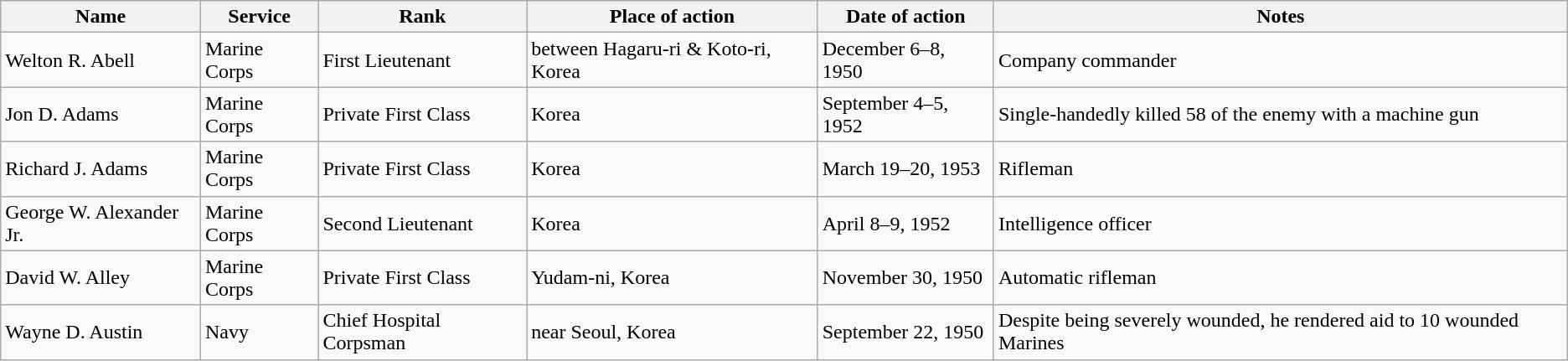<table class="wikitable sortable">
<tr>
<th>Name</th>
<th>Service</th>
<th>Rank</th>
<th>Place of action</th>
<th>Date of action</th>
<th>Notes</th>
</tr>
<tr>
<td>Welton R. Abell</td>
<td>Marine Corps</td>
<td>First Lieutenant</td>
<td>between Hagaru-ri & Koto-ri, Korea</td>
<td>December 6–8, 1950</td>
<td>Company commander</td>
</tr>
<tr>
<td>Jon D. Adams</td>
<td>Marine Corps</td>
<td>Private First Class</td>
<td>Korea</td>
<td>September 4–5, 1952</td>
<td>Single-handedly killed 58 of the enemy with a machine gun</td>
</tr>
<tr>
<td>Richard J. Adams</td>
<td>Marine Corps</td>
<td>Private First Class</td>
<td>Korea</td>
<td>March 19–20, 1953</td>
<td>Rifleman</td>
</tr>
<tr>
<td>George W. Alexander Jr.</td>
<td>Marine Corps</td>
<td>Second Lieutenant</td>
<td>Korea</td>
<td>April 8–9, 1952</td>
<td>Intelligence officer</td>
</tr>
<tr>
<td>David W. Alley</td>
<td>Marine Corps</td>
<td>Private First Class</td>
<td>Yudam-ni, Korea</td>
<td>November 30, 1950</td>
<td>Automatic rifleman</td>
</tr>
<tr>
<td>Wayne D. Austin</td>
<td>Navy</td>
<td>Chief Hospital Corpsman</td>
<td>near Seoul, Korea</td>
<td>September 22, 1950</td>
<td>Despite being severely wounded, he rendered aid to 10 wounded Marines</td>
</tr>
</table>
